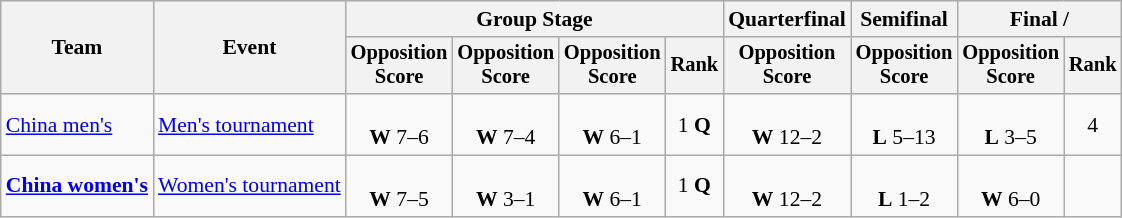<table class="wikitable" style="font-size:90%;text-align:center">
<tr>
<th rowspan="2">Team</th>
<th rowspan="2">Event</th>
<th colspan="4">Group Stage</th>
<th>Quarterfinal</th>
<th>Semifinal</th>
<th colspan="2">Final / </th>
</tr>
<tr style="font-size:95%">
<th>Opposition<br>Score</th>
<th>Opposition<br>Score</th>
<th>Opposition<br>Score</th>
<th>Rank</th>
<th>Opposition<br>Score</th>
<th>Opposition<br>Score</th>
<th>Opposition<br>Score</th>
<th>Rank</th>
</tr>
<tr>
<td align=left><a href='#'>China men's</a></td>
<td align=left><a href='#'>Men's tournament</a></td>
<td><br><strong>W</strong> 7–6</td>
<td><br><strong>W</strong> 7–4</td>
<td><br><strong>W</strong> 6–1</td>
<td>1 <strong>Q</strong></td>
<td><br><strong>W</strong> 12–2</td>
<td><br><strong>L</strong> 5–13</td>
<td><br><strong>L</strong> 3–5</td>
<td>4</td>
</tr>
<tr>
<td align=left><strong><a href='#'>China women's</a></strong></td>
<td align=left><a href='#'>Women's tournament</a></td>
<td><br><strong>W</strong> 7–5</td>
<td><br><strong>W</strong> 3–1</td>
<td><br><strong>W</strong> 6–1</td>
<td>1 <strong>Q</strong></td>
<td><br><strong>W</strong> 12–2</td>
<td><br><strong>L</strong> 1–2</td>
<td><br><strong>W</strong> 6–0</td>
<td></td>
</tr>
</table>
